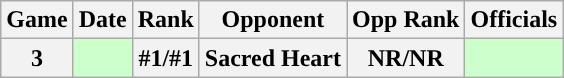<table class="wikitable">
<tr>
<th>Game</th>
<th>Date</th>
<th>Rank</th>
<th>Opponent</th>
<th>Opp Rank</th>
<th>Officials</th>
</tr>
<tr align="center" bgcolor="#ccffcc">
<th>3</th>
<td></td>
<th>#1/#1</th>
<th>Sacred Heart</th>
<th>NR/NR</th>
<td></td>
</tr>
</table>
